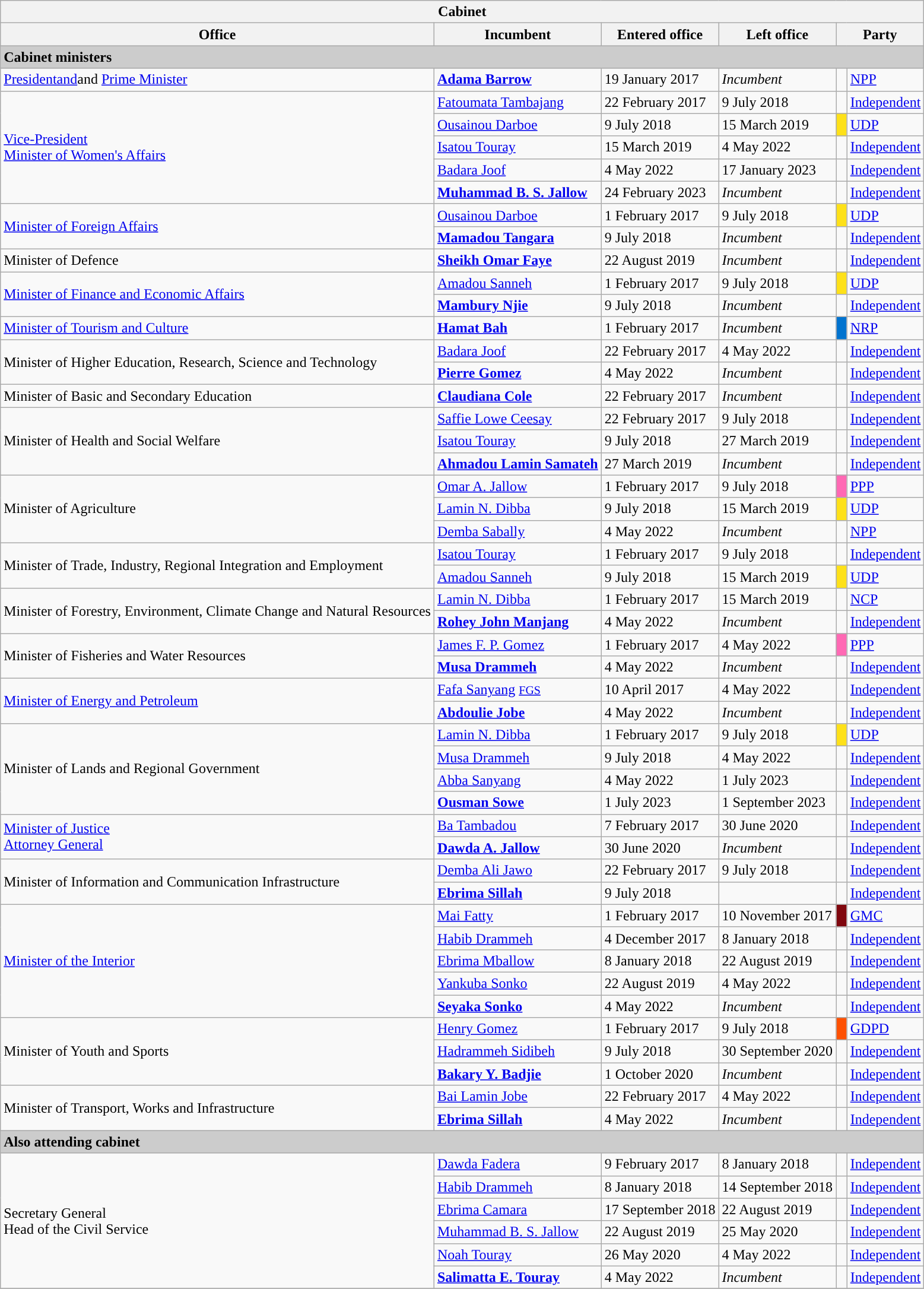<table class="wikitable">
<tr>
<th colspan="6">Cabinet</th>
</tr>
<tr>
<th>Office</th>
<th>Incumbent</th>
<th>Entered office</th>
<th>Left office</th>
<th colspan="2">Party</th>
</tr>
<tr>
<td colspan="6" style="background:#cccccc;"><strong>Cabinet ministers</strong></td>
</tr>
<tr>
<td><a href='#'>Presidentand</a>and <a href='#'>Prime Minister</a></td>
<td><strong><a href='#'>Adama Barrow</a></strong></td>
<td>19 January 2017</td>
<td><em>Incumbent</em></td>
<td width="5px" style="background-color: "></td>
<td><a href='#'>NPP</a></td>
</tr>
<tr>
<td rowspan=5><a href='#'>Vice-President</a><br><a href='#'>Minister of Women's Affairs</a></td>
<td><a href='#'>Fatoumata Tambajang</a></td>
<td>22 February 2017</td>
<td>9 July 2018</td>
<td width="5px" style="background-color: "></td>
<td><a href='#'>Independent</a></td>
</tr>
<tr>
<td><a href='#'>Ousainou Darboe</a></td>
<td>9 July 2018</td>
<td>15 March 2019</td>
<td width="5px" style="background-color: #FEE119"></td>
<td><a href='#'>UDP</a></td>
</tr>
<tr>
<td><a href='#'>Isatou Touray</a></td>
<td>15 March 2019</td>
<td>4 May 2022</td>
<td width="5px" style="background-color: "></td>
<td><a href='#'>Independent</a></td>
</tr>
<tr>
<td><a href='#'>Badara Joof</a></td>
<td>4 May 2022</td>
<td>17 January 2023</td>
<td width="5px" style="background-color: "></td>
<td><a href='#'>Independent</a></td>
</tr>
<tr>
<td><strong><a href='#'>Muhammad B. S. Jallow</a></strong></td>
<td>24 February 2023</td>
<td><em>Incumbent</em></td>
<td width="5px" style="background-color: "></td>
<td><a href='#'>Independent</a></td>
</tr>
<tr>
<td rowspan=2><a href='#'>Minister of Foreign Affairs</a></td>
<td><a href='#'>Ousainou Darboe</a></td>
<td>1 February 2017</td>
<td>9 July 2018</td>
<td width="5px" style="background-color: #FEE119"></td>
<td><a href='#'>UDP</a></td>
</tr>
<tr>
<td><strong><a href='#'>Mamadou Tangara</a></strong></td>
<td>9 July 2018</td>
<td><em>Incumbent</em></td>
<td width="5px" style="background-color: "></td>
<td><a href='#'>Independent</a></td>
</tr>
<tr>
<td>Minister of Defence</td>
<td><strong><a href='#'>Sheikh Omar Faye</a></strong></td>
<td>22 August 2019</td>
<td><em>Incumbent</em></td>
<td width="5px" style="background-color: "></td>
<td><a href='#'>Independent</a></td>
</tr>
<tr>
<td rowspan=2><a href='#'>Minister of Finance and Economic Affairs</a></td>
<td><a href='#'>Amadou Sanneh</a></td>
<td>1 February 2017</td>
<td>9 July 2018</td>
<td width="5px" style="background-color: #FEE119"></td>
<td><a href='#'>UDP</a></td>
</tr>
<tr>
<td><strong><a href='#'>Mambury Njie</a></strong></td>
<td>9 July 2018</td>
<td><em>Incumbent</em></td>
<td width="5px" style="background-color: "></td>
<td><a href='#'>Independent</a></td>
</tr>
<tr>
<td><a href='#'>Minister of Tourism and Culture</a></td>
<td><strong><a href='#'>Hamat Bah</a></strong></td>
<td>1 February 2017</td>
<td><em>Incumbent</em></td>
<td width="5px" style="background-color: #0073CF"></td>
<td><a href='#'>NRP</a></td>
</tr>
<tr>
<td rowspan=2>Minister of Higher Education, Research, Science and Technology</td>
<td><a href='#'>Badara Joof</a></td>
<td>22 February 2017</td>
<td>4 May 2022</td>
<td width="5px" style="background-color: "></td>
<td><a href='#'>Independent</a></td>
</tr>
<tr>
<td><strong><a href='#'>Pierre Gomez </a></strong></td>
<td>4 May 2022</td>
<td><em>Incumbent</em></td>
<td width="5px" style="background-color: "></td>
<td><a href='#'>Independent</a></td>
</tr>
<tr>
<td>Minister of Basic and Secondary Education</td>
<td><strong><a href='#'>Claudiana Cole</a></strong></td>
<td>22 February 2017</td>
<td><em>Incumbent</em></td>
<td width="5px" style="background-color: "></td>
<td><a href='#'>Independent</a></td>
</tr>
<tr>
<td rowspan=3>Minister of Health and Social Welfare</td>
<td><a href='#'>Saffie Lowe Ceesay</a></td>
<td>22 February 2017</td>
<td>9 July 2018</td>
<td width="5px" style="background-color: "></td>
<td><a href='#'>Independent</a></td>
</tr>
<tr>
<td><a href='#'>Isatou Touray</a></td>
<td>9 July 2018</td>
<td>27 March 2019</td>
<td width="5px" style="background-color: "></td>
<td><a href='#'>Independent</a></td>
</tr>
<tr>
<td><strong><a href='#'>Ahmadou Lamin Samateh</a></strong></td>
<td>27 March 2019</td>
<td><em>Incumbent</em></td>
<td width="5px" style="background-color: "></td>
<td><a href='#'>Independent</a></td>
</tr>
<tr>
<td rowspan=3>Minister of Agriculture</td>
<td><a href='#'>Omar A. Jallow</a></td>
<td>1 February 2017</td>
<td>9 July 2018</td>
<td width="5px" style="background-color: #FF69B4"></td>
<td><a href='#'>PPP</a></td>
</tr>
<tr>
<td><a href='#'>Lamin N. Dibba</a></td>
<td>9 July 2018</td>
<td>15 March 2019</td>
<td width="5px" style="background-color: #FEE119"></td>
<td><a href='#'>UDP</a></td>
</tr>
<tr>
<td><a href='#'>Demba Sabally</a></td>
<td>4 May 2022</td>
<td><em>Incumbent</em></td>
<td width="5px" style="background-color: "></td>
<td><a href='#'>NPP</a></td>
</tr>
<tr>
<td rowspan=2>Minister of Trade, Industry, Regional Integration and Employment</td>
<td><a href='#'>Isatou Touray</a></td>
<td>1 February 2017</td>
<td>9 July 2018</td>
<td width="5px" style="background-color: "></td>
<td><a href='#'>Independent</a></td>
</tr>
<tr>
<td><a href='#'>Amadou Sanneh</a></td>
<td>9 July 2018</td>
<td>15 March 2019</td>
<td width="5px" style="background-color: #FEE119"></td>
<td><a href='#'>UDP</a></td>
</tr>
<tr>
<td rowspan=2>Minister of Forestry, Environment, Climate Change and Natural Resources</td>
<td><a href='#'>Lamin N. Dibba</a></td>
<td>1 February 2017</td>
<td>15 March 2019</td>
<td width="5px" style="background-color: "></td>
<td><a href='#'>NCP</a></td>
</tr>
<tr>
<td><strong><a href='#'>Rohey John Manjang</a></strong></td>
<td>4 May 2022</td>
<td><em>Incumbent</em></td>
<td width="5px" style="background-color: "></td>
<td><a href='#'>Independent</a></td>
</tr>
<tr>
<td rowspan=2>Minister of Fisheries and Water Resources </td>
<td><a href='#'>James F. P. Gomez</a></td>
<td>1 February 2017</td>
<td>4 May 2022</td>
<td width="5px" style="background-color: #FF69B4"></td>
<td><a href='#'>PPP</a></td>
</tr>
<tr>
<td><strong><a href='#'>Musa Drammeh</a></strong></td>
<td>4 May 2022</td>
<td><em>Incumbent</em></td>
<td width="5px" style="background-color: "></td>
<td><a href='#'>Independent</a></td>
</tr>
<tr>
<td rowspan=2><a href='#'>Minister of Energy and Petroleum</a></td>
<td><a href='#'>Fafa Sanyang</a> <small><a href='#'>FGS</a></small></td>
<td>10 April 2017</td>
<td>4 May 2022</td>
<td width="5px" style="background-color: "></td>
<td><a href='#'>Independent</a></td>
</tr>
<tr>
<td><strong><a href='#'>Abdoulie Jobe</a></strong></td>
<td>4 May 2022</td>
<td><em>Incumbent</em></td>
<td width="5px" style="background-color: "></td>
<td><a href='#'>Independent</a></td>
</tr>
<tr>
<td rowspan=4>Minister of Lands and Regional Government</td>
<td><a href='#'>Lamin N. Dibba</a></td>
<td>1 February 2017</td>
<td>9 July 2018</td>
<td width="5px" style="background-color: #FEE119"></td>
<td><a href='#'>UDP</a></td>
</tr>
<tr>
<td><a href='#'>Musa Drammeh</a></td>
<td>9 July 2018</td>
<td>4 May 2022</td>
<td width="5px" style="background-color: "></td>
<td><a href='#'>Independent</a></td>
</tr>
<tr>
<td><a href='#'>Abba Sanyang</a></td>
<td>4 May 2022</td>
<td>1 July 2023</td>
<td width="5px" style="background-color: "></td>
<td><a href='#'>Independent</a></td>
</tr>
<tr>
<td><strong><a href='#'>Ousman Sowe</a></strong></td>
<td>1 July 2023</td>
<td>1 September 2023</td>
<td width="5px" style="background-color: "></td>
<td><a href='#'>Independent</a></td>
</tr>
<tr>
<td rowspan=2><a href='#'>Minister of Justice</a><br><a href='#'>Attorney General</a></td>
<td><a href='#'>Ba Tambadou</a></td>
<td>7 February 2017</td>
<td>30 June 2020</td>
<td width="5px" style="background-color: "></td>
<td><a href='#'>Independent</a></td>
</tr>
<tr>
<td><strong><a href='#'>Dawda A. Jallow</a></strong></td>
<td>30 June 2020</td>
<td><em>Incumbent</em></td>
<td width="5px" style="background-color: "></td>
<td><a href='#'>Independent</a></td>
</tr>
<tr>
<td rowspan=2>Minister of Information and Communication Infrastructure</td>
<td><a href='#'>Demba Ali Jawo</a></td>
<td>22 February 2017</td>
<td>9 July 2018</td>
<td width="5px" style="background-color: "></td>
<td><a href='#'>Independent</a></td>
</tr>
<tr>
<td><strong><a href='#'>Ebrima Sillah</a></strong></td>
<td>9 July 2018</td>
<td></td>
<td width="5px" style="background-color: "></td>
<td><a href='#'>Independent</a></td>
</tr>
<tr>
<td rowspan=5 data-sort-value="Minister of the Interior"><a href='#'>Minister of the Interior</a></td>
<td><a href='#'>Mai Fatty</a></td>
<td>1 February 2017</td>
<td>10 November 2017</td>
<td width="5px" style="background-color: #80070E"></td>
<td><a href='#'>GMC</a></td>
</tr>
<tr>
<td><a href='#'>Habib Drammeh</a></td>
<td>4 December 2017</td>
<td>8 January 2018</td>
<td width="5px" style="background-color: "></td>
<td><a href='#'>Independent</a></td>
</tr>
<tr>
<td><a href='#'>Ebrima Mballow</a></td>
<td>8 January 2018</td>
<td>22 August 2019</td>
<td width="5px" style="background-color: "></td>
<td><a href='#'>Independent</a></td>
</tr>
<tr>
<td><a href='#'>Yankuba Sonko</a></td>
<td>22 August 2019</td>
<td>4 May 2022</td>
<td width="5px" style="background-color: "></td>
<td><a href='#'>Independent</a></td>
</tr>
<tr>
<td><strong><a href='#'>Seyaka Sonko</a></strong></td>
<td>4 May 2022</td>
<td><em>Incumbent</em></td>
<td width="5px" style="background-color: "></td>
<td><a href='#'>Independent</a></td>
</tr>
<tr>
<td rowspan=3>Minister of Youth and Sports</td>
<td><a href='#'>Henry Gomez</a></td>
<td>1 February 2017</td>
<td>9 July 2018</td>
<td width="5px" style="background-color: #FE5102"></td>
<td><a href='#'>GDPD</a></td>
</tr>
<tr>
<td><a href='#'>Hadrammeh Sidibeh</a></td>
<td>9 July 2018</td>
<td>30 September 2020</td>
<td width="5px" style="background-color: "></td>
<td><a href='#'>Independent</a></td>
</tr>
<tr>
<td><strong><a href='#'>Bakary Y. Badjie</a></strong></td>
<td>1 October 2020</td>
<td><em>Incumbent</em></td>
<td width="5px" style="background-color: "></td>
<td><a href='#'>Independent</a></td>
</tr>
<tr>
<td rowspan=2>Minister of Transport, Works and Infrastructure</td>
<td><a href='#'>Bai Lamin Jobe</a></td>
<td>22 February 2017</td>
<td>4 May 2022</td>
<td width="5px" style="background-color: "></td>
<td><a href='#'>Independent</a></td>
</tr>
<tr>
<td><strong><a href='#'>Ebrima Sillah</a></strong></td>
<td>4 May 2022</td>
<td><em>Incumbent</em></td>
<td width="5px" style="background-color: "></td>
<td><a href='#'>Independent</a></td>
</tr>
<tr>
<td colspan="8" style="background:#cccccc;"><strong>Also attending cabinet</strong></td>
</tr>
<tr>
<td rowspan=6>Secretary General<br>Head of the Civil Service</td>
<td><a href='#'>Dawda Fadera</a></td>
<td>9 February 2017</td>
<td>8 January 2018</td>
<td width="5px" style="background-color: "></td>
<td><a href='#'>Independent</a></td>
</tr>
<tr>
<td><a href='#'>Habib Drammeh</a></td>
<td>8 January 2018</td>
<td>14 September 2018</td>
<td width="5px" style="background-color: "></td>
<td><a href='#'>Independent</a></td>
</tr>
<tr>
<td><a href='#'>Ebrima Camara</a></td>
<td>17 September 2018</td>
<td>22 August 2019</td>
<td width="5px" style="background-color: "></td>
<td><a href='#'>Independent</a></td>
</tr>
<tr>
<td><a href='#'>Muhammad B. S. Jallow</a></td>
<td>22 August 2019</td>
<td>25 May 2020</td>
<td width="5px" style="background-color: "></td>
<td><a href='#'>Independent</a></td>
</tr>
<tr>
<td><a href='#'>Noah Touray</a></td>
<td>26 May 2020</td>
<td>4 May 2022</td>
<td width="5px" style="background-color: "></td>
<td><a href='#'>Independent</a></td>
</tr>
<tr>
<td><strong><a href='#'>Salimatta E. Touray</a></strong></td>
<td>4 May 2022</td>
<td><em>Incumbent</em></td>
<td width="5px" style="background-color: "></td>
<td><a href='#'>Independent</a></td>
</tr>
<tr>
</tr>
</table>
